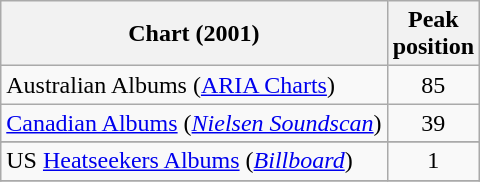<table class="wikitable sortable">
<tr>
<th>Chart (2001)</th>
<th>Peak<br>position</th>
</tr>
<tr>
<td>Australian Albums (<a href='#'>ARIA Charts</a>)</td>
<td align="center">85</td>
</tr>
<tr>
<td><a href='#'>Canadian Albums</a> (<em><a href='#'>Nielsen Soundscan</a></em>)</td>
<td align="center">39</td>
</tr>
<tr>
</tr>
<tr>
</tr>
<tr>
<td>US <a href='#'>Heatseekers Albums</a> (<a href='#'><em>Billboard</em></a>)</td>
<td align="center">1</td>
</tr>
<tr>
</tr>
</table>
